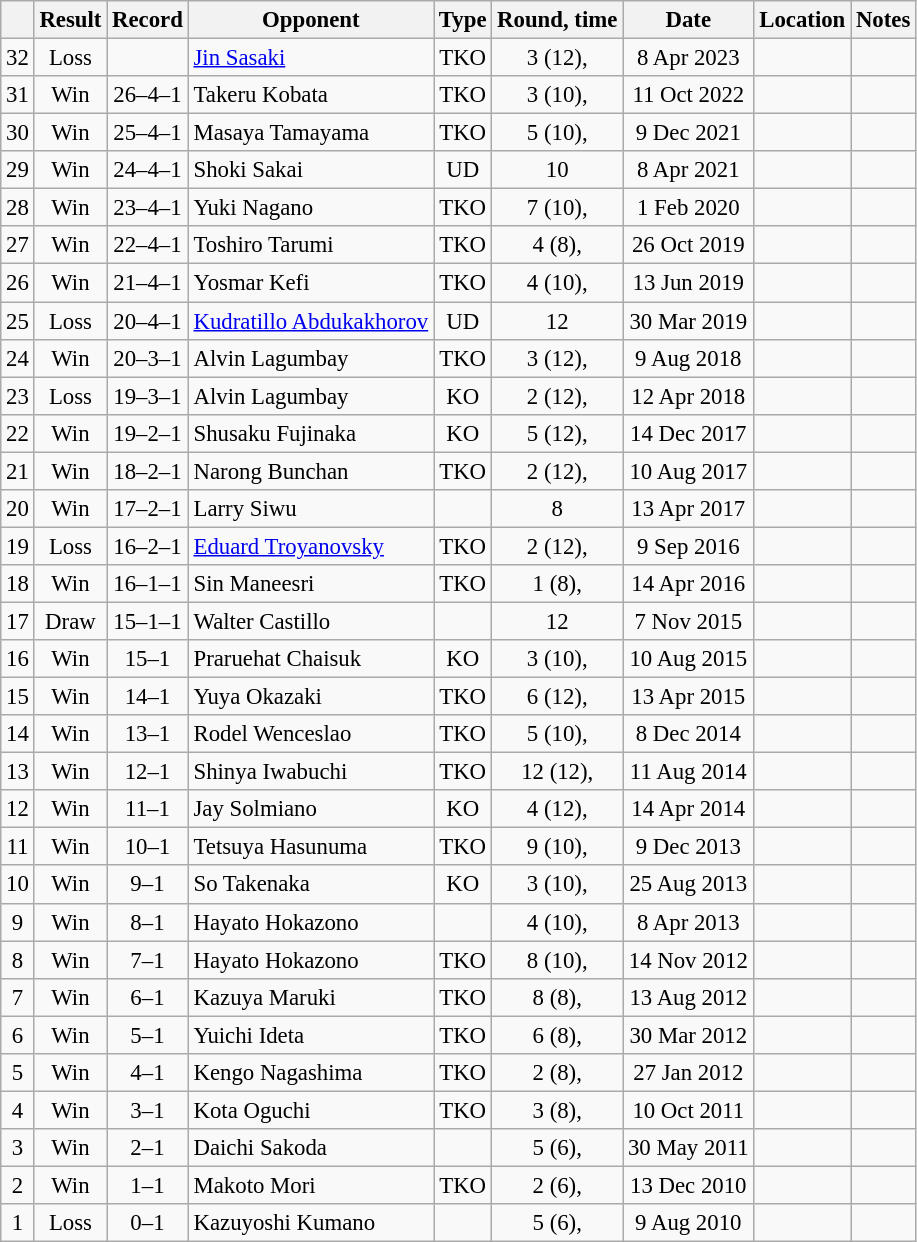<table class="wikitable" style="text-align:center; font-size:95%">
<tr>
<th></th>
<th>Result</th>
<th>Record</th>
<th>Opponent</th>
<th>Type</th>
<th>Round, time</th>
<th>Date</th>
<th>Location</th>
<th>Notes</th>
</tr>
<tr>
<td>32</td>
<td>Loss</td>
<td></td>
<td align=left><a href='#'>Jin Sasaki</a></td>
<td>TKO</td>
<td>3 (12), </td>
<td>8 Apr 2023</td>
<td align=left></td>
<td align=left></td>
</tr>
<tr>
<td>31</td>
<td>Win</td>
<td>26–4–1</td>
<td align=left>Takeru Kobata</td>
<td>TKO</td>
<td>3 (10), </td>
<td>11 Oct 2022</td>
<td align=left></td>
<td align=left></td>
</tr>
<tr>
<td>30</td>
<td>Win</td>
<td>25–4–1</td>
<td align=left>Masaya Tamayama</td>
<td>TKO</td>
<td>5 (10), </td>
<td>9 Dec 2021</td>
<td align=left></td>
<td align=left></td>
</tr>
<tr>
<td>29</td>
<td>Win</td>
<td>24–4–1</td>
<td align=left>Shoki Sakai</td>
<td>UD</td>
<td>10</td>
<td>8 Apr 2021</td>
<td align=left></td>
<td align=left></td>
</tr>
<tr>
<td>28</td>
<td>Win</td>
<td>23–4–1</td>
<td align=left>Yuki Nagano</td>
<td>TKO</td>
<td>7 (10), </td>
<td>1 Feb 2020</td>
<td align=left></td>
<td align=left></td>
</tr>
<tr>
<td>27</td>
<td>Win</td>
<td>22–4–1</td>
<td align=left>Toshiro Tarumi</td>
<td>TKO</td>
<td>4 (8), </td>
<td>26 Oct 2019</td>
<td align=left></td>
<td></td>
</tr>
<tr>
<td>26</td>
<td>Win</td>
<td>21–4–1</td>
<td align=left>Yosmar Kefi</td>
<td>TKO</td>
<td>4 (10), </td>
<td>13 Jun 2019</td>
<td align=left></td>
<td></td>
</tr>
<tr>
<td>25</td>
<td>Loss</td>
<td>20–4–1</td>
<td align=left><a href='#'>Kudratillo Abdukakhorov</a></td>
<td>UD</td>
<td>12</td>
<td>30 Mar 2019</td>
<td align=left></td>
<td></td>
</tr>
<tr>
<td>24</td>
<td>Win</td>
<td>20–3–1</td>
<td align=left>Alvin Lagumbay</td>
<td>TKO</td>
<td>3 (12), </td>
<td>9 Aug 2018</td>
<td align=left></td>
<td align=left></td>
</tr>
<tr>
<td>23</td>
<td>Loss</td>
<td>19–3–1</td>
<td align=left>Alvin Lagumbay</td>
<td>KO</td>
<td>2 (12), </td>
<td>12 Apr 2018</td>
<td align=left></td>
<td align=left></td>
</tr>
<tr>
<td>22</td>
<td>Win</td>
<td>19–2–1</td>
<td align=left>Shusaku Fujinaka</td>
<td>KO</td>
<td>5 (12), </td>
<td>14 Dec 2017</td>
<td align=left></td>
<td align=left></td>
</tr>
<tr>
<td>21</td>
<td>Win</td>
<td>18–2–1</td>
<td align=left>Narong Bunchan</td>
<td>TKO</td>
<td>2 (12), </td>
<td>10 Aug 2017</td>
<td align=left></td>
<td align=left></td>
</tr>
<tr>
<td>20</td>
<td>Win</td>
<td>17–2–1</td>
<td align=left>Larry Siwu</td>
<td></td>
<td>8</td>
<td>13 Apr 2017</td>
<td align=left></td>
<td></td>
</tr>
<tr>
<td>19</td>
<td>Loss</td>
<td>16–2–1</td>
<td align=left><a href='#'>Eduard Troyanovsky</a></td>
<td>TKO</td>
<td>2 (12), </td>
<td>9 Sep 2016</td>
<td align=left></td>
<td align=left></td>
</tr>
<tr>
<td>18</td>
<td>Win</td>
<td>16–1–1</td>
<td align=left>Sin Maneesri</td>
<td>TKO</td>
<td>1 (8), </td>
<td>14 Apr 2016</td>
<td align=left></td>
<td></td>
</tr>
<tr>
<td>17</td>
<td>Draw</td>
<td>15–1–1</td>
<td align=left>Walter Castillo</td>
<td></td>
<td>12</td>
<td>7 Nov 2015</td>
<td align=left></td>
<td></td>
</tr>
<tr>
<td>16</td>
<td>Win</td>
<td>15–1</td>
<td align=left>Praruehat Chaisuk</td>
<td>KO</td>
<td>3 (10), </td>
<td>10 Aug 2015</td>
<td align=left></td>
<td></td>
</tr>
<tr>
<td>15</td>
<td>Win</td>
<td>14–1</td>
<td align=left>Yuya Okazaki</td>
<td>TKO</td>
<td>6 (12), </td>
<td>13 Apr 2015</td>
<td align=left></td>
<td align=left></td>
</tr>
<tr>
<td>14</td>
<td>Win</td>
<td>13–1</td>
<td align=left>Rodel Wenceslao</td>
<td>TKO</td>
<td>5 (10), </td>
<td>8 Dec 2014</td>
<td align=left></td>
<td></td>
</tr>
<tr>
<td>13</td>
<td>Win</td>
<td>12–1</td>
<td align=left>Shinya Iwabuchi</td>
<td>TKO</td>
<td>12 (12), </td>
<td>11 Aug 2014</td>
<td align=left></td>
<td align=left></td>
</tr>
<tr>
<td>12</td>
<td>Win</td>
<td>11–1</td>
<td align=left>Jay Solmiano</td>
<td>KO</td>
<td>4 (12), </td>
<td>14 Apr 2014</td>
<td align=left></td>
<td align=left></td>
</tr>
<tr>
<td>11</td>
<td>Win</td>
<td>10–1</td>
<td align=left>Tetsuya Hasunuma</td>
<td>TKO</td>
<td>9 (10), </td>
<td>9 Dec 2013</td>
<td align=left></td>
<td align=left></td>
</tr>
<tr>
<td>10</td>
<td>Win</td>
<td>9–1</td>
<td align=left>So Takenaka</td>
<td>KO</td>
<td>3 (10), </td>
<td>25 Aug 2013</td>
<td align=left></td>
<td align=left></td>
</tr>
<tr>
<td>9</td>
<td>Win</td>
<td>8–1</td>
<td align=left>Hayato Hokazono</td>
<td></td>
<td>4 (10), </td>
<td>8 Apr 2013</td>
<td align=left></td>
<td align=left></td>
</tr>
<tr>
<td>8</td>
<td>Win</td>
<td>7–1</td>
<td align=left>Hayato Hokazono</td>
<td>TKO</td>
<td>8 (10), </td>
<td>14 Nov 2012</td>
<td align=left></td>
<td></td>
</tr>
<tr>
<td>7</td>
<td>Win</td>
<td>6–1</td>
<td align=left>Kazuya Maruki</td>
<td>TKO</td>
<td>8 (8), </td>
<td>13 Aug 2012</td>
<td align=left></td>
<td></td>
</tr>
<tr>
<td>6</td>
<td>Win</td>
<td>5–1</td>
<td align=left>Yuichi Ideta</td>
<td>TKO</td>
<td>6 (8), </td>
<td>30 Mar 2012</td>
<td align=left></td>
<td></td>
</tr>
<tr>
<td>5</td>
<td>Win</td>
<td>4–1</td>
<td align=left>Kengo Nagashima</td>
<td>TKO</td>
<td>2 (8), </td>
<td>27 Jan 2012</td>
<td align=left></td>
<td></td>
</tr>
<tr>
<td>4</td>
<td>Win</td>
<td>3–1</td>
<td align=left>Kota Oguchi</td>
<td>TKO</td>
<td>3 (8), </td>
<td>10 Oct 2011</td>
<td align=left></td>
<td></td>
</tr>
<tr>
<td>3</td>
<td>Win</td>
<td>2–1</td>
<td align=left>Daichi Sakoda</td>
<td></td>
<td>5 (6), </td>
<td>30 May 2011</td>
<td align=left></td>
<td></td>
</tr>
<tr>
<td>2</td>
<td>Win</td>
<td>1–1</td>
<td align=left>Makoto Mori</td>
<td>TKO</td>
<td>2 (6), </td>
<td>13 Dec 2010</td>
<td align=left></td>
<td></td>
</tr>
<tr>
<td>1</td>
<td>Loss</td>
<td>0–1</td>
<td align=left>Kazuyoshi Kumano</td>
<td></td>
<td>5 (6), </td>
<td>9 Aug 2010</td>
<td align=left></td>
<td></td>
</tr>
</table>
